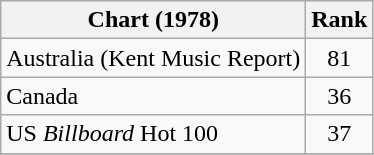<table class="wikitable sortable">
<tr>
<th align="left">Chart (1978)</th>
<th style="text-align:center;">Rank</th>
</tr>
<tr>
<td>Australia (Kent Music Report)</td>
<td style="text-align:center;">81</td>
</tr>
<tr>
<td>Canada</td>
<td style="text-align:center;">36</td>
</tr>
<tr>
<td>US <em>Billboard</em> Hot 100</td>
<td style="text-align:center;">37</td>
</tr>
<tr>
</tr>
</table>
